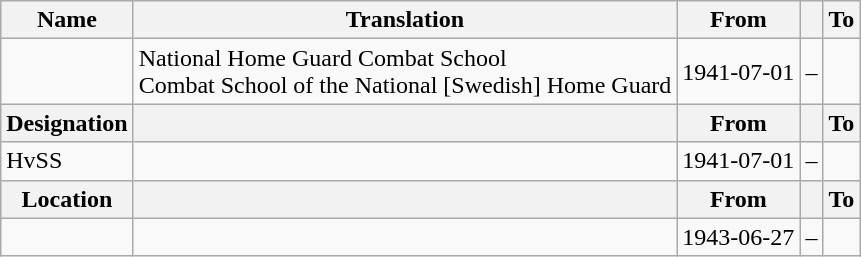<table class="wikitable">
<tr>
<th style="font-weight:bold;">Name</th>
<th style="font-weight:bold;">Translation</th>
<th style="text-align: center; font-weight:bold;">From</th>
<th></th>
<th style="text-align: center; font-weight:bold;">To</th>
</tr>
<tr>
<td style="font-style:italic;"></td>
<td>National Home Guard Combat School<br>Combat School of the National [Swedish] Home Guard</td>
<td>1941-07-01</td>
<td>–</td>
<td></td>
</tr>
<tr>
<th style="font-weight:bold;">Designation</th>
<th style="font-weight:bold;"></th>
<th style="text-align: center; font-weight:bold;">From</th>
<th></th>
<th style="text-align: center; font-weight:bold;">To</th>
</tr>
<tr>
<td>HvSS</td>
<td></td>
<td style="text-align: center;">1941-07-01</td>
<td style="text-align: center;">–</td>
<td style="text-align: center;"></td>
</tr>
<tr>
<th style="font-weight:bold;">Location</th>
<th style="font-weight:bold;"></th>
<th style="text-align: center; font-weight:bold;">From</th>
<th></th>
<th style="text-align: center; font-weight:bold;">To</th>
</tr>
<tr>
<td></td>
<td></td>
<td style="text-align: center;">1943-06-27</td>
<td style="text-align: center;">–</td>
<td style="text-align: center;"></td>
</tr>
</table>
